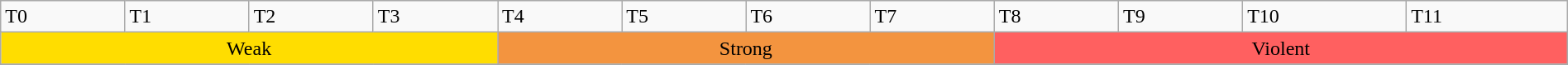<table class="wikitable" width="100%">
<tr>
<td>T0</td>
<td>T1</td>
<td>T2</td>
<td>T3</td>
<td>T4</td>
<td>T5</td>
<td>T6</td>
<td>T7</td>
<td>T8</td>
<td>T9</td>
<td>T10</td>
<td>T11</td>
</tr>
<tr>
<td colspan=4 align="center" style="background: #fd0;">Weak</td>
<td colspan=4 align="center" style="background: #f3943f;">Strong</td>
<td colspan=4 align="center" style="background: #ff6060;">Violent</td>
</tr>
<tr>
</tr>
</table>
